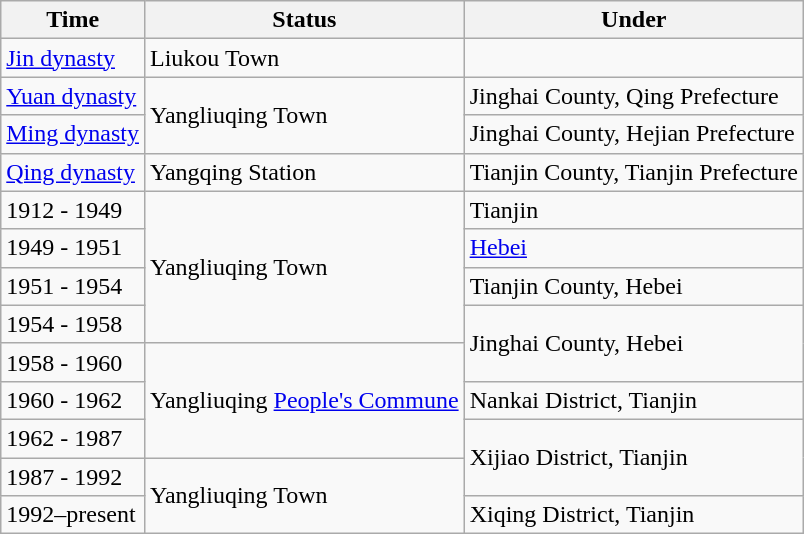<table class="wikitable">
<tr>
<th>Time</th>
<th>Status</th>
<th>Under</th>
</tr>
<tr>
<td><a href='#'>Jin dynasty</a></td>
<td>Liukou Town</td>
<td></td>
</tr>
<tr>
<td><a href='#'>Yuan dynasty</a></td>
<td rowspan="2">Yangliuqing Town</td>
<td>Jinghai County, Qing Prefecture</td>
</tr>
<tr>
<td><a href='#'>Ming dynasty</a></td>
<td>Jinghai County, Hejian Prefecture</td>
</tr>
<tr>
<td><a href='#'>Qing dynasty</a></td>
<td>Yangqing Station</td>
<td>Tianjin County, Tianjin Prefecture</td>
</tr>
<tr>
<td>1912 - 1949</td>
<td rowspan="4">Yangliuqing Town</td>
<td>Tianjin</td>
</tr>
<tr>
<td>1949 - 1951</td>
<td><a href='#'>Hebei</a></td>
</tr>
<tr>
<td>1951 - 1954</td>
<td>Tianjin County, Hebei</td>
</tr>
<tr>
<td>1954 - 1958</td>
<td rowspan="2">Jinghai County, Hebei</td>
</tr>
<tr>
<td>1958 - 1960</td>
<td rowspan="3">Yangliuqing <a href='#'>People's Commune</a></td>
</tr>
<tr>
<td>1960 - 1962</td>
<td>Nankai District, Tianjin</td>
</tr>
<tr>
<td>1962 - 1987</td>
<td rowspan="2">Xijiao District, Tianjin</td>
</tr>
<tr>
<td>1987 - 1992</td>
<td rowspan="2">Yangliuqing Town</td>
</tr>
<tr>
<td>1992–present</td>
<td>Xiqing District, Tianjin</td>
</tr>
</table>
